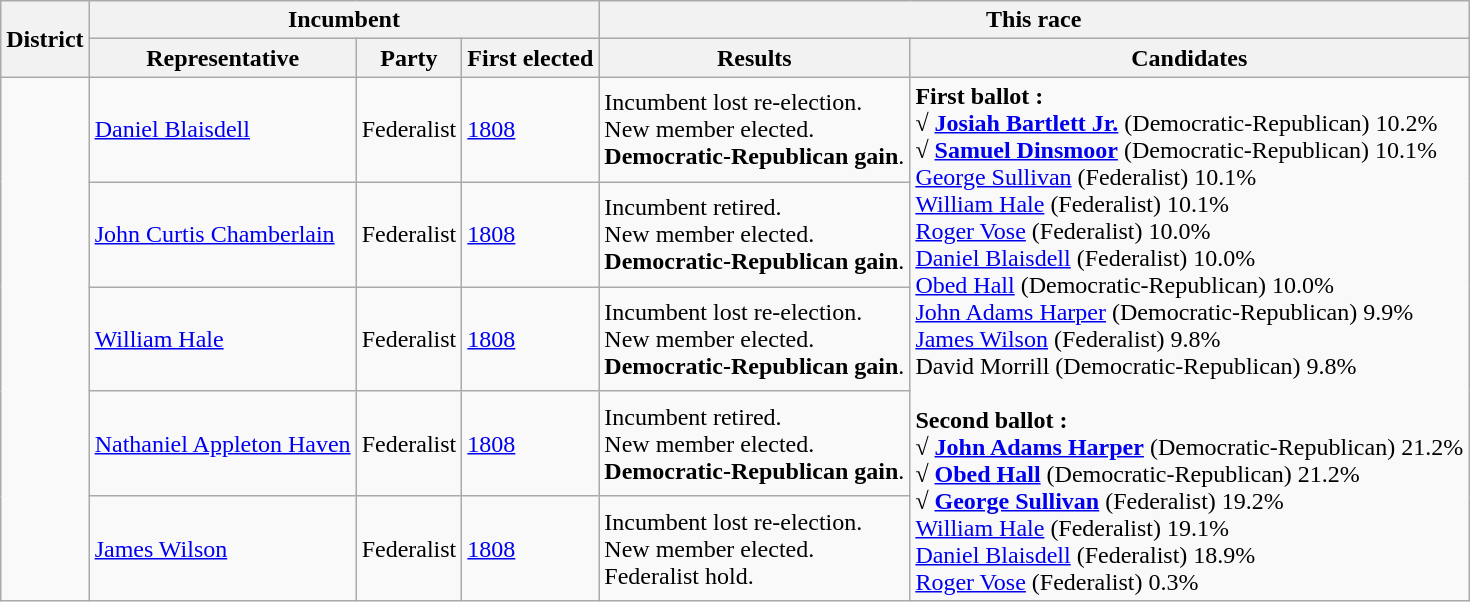<table class=wikitable>
<tr>
<th rowspan=2>District</th>
<th colspan=3>Incumbent</th>
<th colspan=2>This race</th>
</tr>
<tr>
<th>Representative</th>
<th>Party</th>
<th>First elected</th>
<th>Results</th>
<th>Candidates</th>
</tr>
<tr>
<td rowspan=5><br></td>
<td><a href='#'>Daniel Blaisdell</a></td>
<td>Federalist</td>
<td><a href='#'>1808</a></td>
<td>Incumbent lost re-election.<br>New member elected.<br><strong>Democratic-Republican gain</strong>.</td>
<td rowspan=5 nowrap><strong>First ballot :</strong><br><strong>√ <a href='#'>Josiah Bartlett Jr.</a></strong> (Democratic-Republican) 10.2%<br><strong>√ <a href='#'>Samuel Dinsmoor</a></strong> (Democratic-Republican) 10.1%<br><a href='#'>George Sullivan</a> (Federalist) 10.1%<br><a href='#'>William Hale</a> (Federalist) 10.1%<br><a href='#'>Roger Vose</a> (Federalist) 10.0%<br><a href='#'>Daniel Blaisdell</a> (Federalist) 10.0%<br><a href='#'>Obed Hall</a> (Democratic-Republican) 10.0%<br><a href='#'>John Adams Harper</a> (Democratic-Republican) 9.9%<br><a href='#'>James Wilson</a> (Federalist) 9.8%<br>David Morrill (Democratic-Republican) 9.8%<br><br><strong>Second ballot :</strong><br><strong>√ <a href='#'>John Adams Harper</a></strong> (Democratic-Republican) 21.2%<br><strong>√ <a href='#'>Obed Hall</a></strong> (Democratic-Republican) 21.2%<br><strong>√ <a href='#'>George Sullivan</a></strong> (Federalist) 19.2%<br><a href='#'>William Hale</a> (Federalist) 19.1%<br><a href='#'>Daniel Blaisdell</a> (Federalist) 18.9%<br><a href='#'>Roger Vose</a> (Federalist) 0.3%</td>
</tr>
<tr>
<td><a href='#'>John Curtis Chamberlain</a></td>
<td>Federalist</td>
<td><a href='#'>1808</a></td>
<td>Incumbent retired.<br>New member elected.<br><strong>Democratic-Republican gain</strong>.</td>
</tr>
<tr>
<td><a href='#'>William Hale</a></td>
<td>Federalist</td>
<td><a href='#'>1808</a></td>
<td>Incumbent lost re-election.<br>New member elected.<br><strong>Democratic-Republican gain</strong>.</td>
</tr>
<tr>
<td><a href='#'>Nathaniel Appleton Haven</a></td>
<td>Federalist</td>
<td><a href='#'>1808</a></td>
<td>Incumbent retired.<br>New member elected.<br><strong>Democratic-Republican gain</strong>.</td>
</tr>
<tr>
<td><a href='#'>James Wilson</a></td>
<td>Federalist</td>
<td><a href='#'>1808</a></td>
<td>Incumbent lost re-election.<br>New member elected.<br>Federalist hold.</td>
</tr>
</table>
